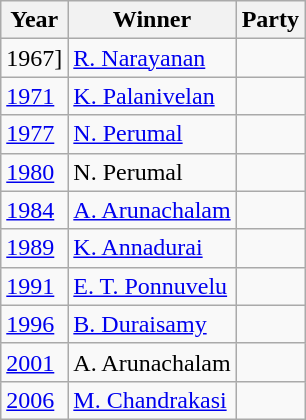<table class="wikitable sortable">
<tr>
<th>Year</th>
<th>Winner</th>
<th colspan="2">Party</th>
</tr>
<tr>
<td [[1967 Tamil Nadu Legislative Assembly election>1967]</td>
<td><a href='#'>R. Narayanan</a></td>
<td></td>
</tr>
<tr>
<td><a href='#'>1971</a></td>
<td><a href='#'>K. Palanivelan</a></td>
<td></td>
</tr>
<tr>
<td><a href='#'>1977</a></td>
<td><a href='#'>N. Perumal</a></td>
<td></td>
</tr>
<tr>
<td><a href='#'>1980</a></td>
<td>N. Perumal</td>
<td></td>
</tr>
<tr>
<td><a href='#'>1984</a></td>
<td><a href='#'>A. Arunachalam</a></td>
<td></td>
</tr>
<tr>
<td><a href='#'>1989</a></td>
<td><a href='#'>K. Annadurai</a></td>
<td></td>
</tr>
<tr>
<td><a href='#'>1991</a></td>
<td><a href='#'>E. T. Ponnuvelu</a></td>
<td></td>
</tr>
<tr>
<td><a href='#'>1996</a></td>
<td><a href='#'>B. Duraisamy</a></td>
<td></td>
</tr>
<tr>
<td><a href='#'>2001</a></td>
<td>A. Arunachalam</td>
<td></td>
</tr>
<tr>
<td><a href='#'>2006</a></td>
<td><a href='#'>M. Chandrakasi</a></td>
<td></td>
</tr>
</table>
